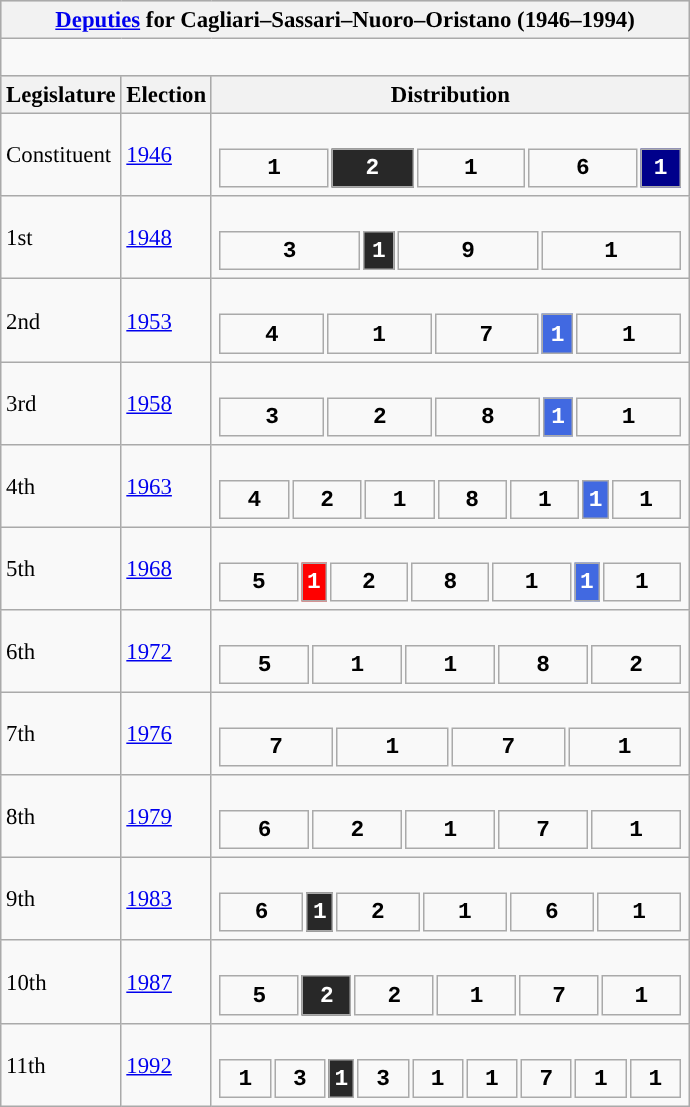<table class="wikitable" style="font-size:95%;">
<tr bgcolor="#CCCCCC">
<th colspan="3"><a href='#'>Deputies</a> for Cagliari–Sassari–Nuoro–Oristano (1946–1994)</th>
</tr>
<tr>
<td colspan="3"><br>















</td>
</tr>
<tr bgcolor="#CCCCCC">
<th>Legislature</th>
<th>Election</th>
<th>Distribution</th>
</tr>
<tr>
<td>Constituent</td>
<td><a href='#'>1946</a></td>
<td><br><table style="width:20.5em; font-size:100%; text-align:center; font-family:Courier New;">
<tr style="font-weight:bold">
<td style="background:">1</td>
<td style="background:#282828; width:18.18%; color:white;">2</td>
<td style="background:">1</td>
<td style="background:">6</td>
<td style="background:#00008B; width:9.09%; color:white;">1</td>
</tr>
</table>
</td>
</tr>
<tr>
<td>1st</td>
<td><a href='#'>1948</a></td>
<td><br><table style="width:20.5em; font-size:100%; text-align:center; font-family:Courier New;">
<tr style="font-weight:bold">
<td style="background:">3</td>
<td style="background:#282828; width:7.14%; color:white;">1</td>
<td style="background:">9</td>
<td style="background:">1</td>
</tr>
</table>
</td>
</tr>
<tr>
<td>2nd</td>
<td><a href='#'>1953</a></td>
<td><br><table style="width:20.5em; font-size:100%; text-align:center; font-family:Courier New;">
<tr style="font-weight:bold">
<td style="background:">4</td>
<td style="background:">1</td>
<td style="background:">7</td>
<td style="background:royalblue; width:7.14%; color:white;">1</td>
<td style="background:">1</td>
</tr>
</table>
</td>
</tr>
<tr>
<td>3rd</td>
<td><a href='#'>1958</a></td>
<td><br><table style="width:20.5em; font-size:100%; text-align:center; font-family:Courier New;">
<tr style="font-weight:bold">
<td style="background:">3</td>
<td style="background:">2</td>
<td style="background:">8</td>
<td style="background:royalblue; width:6.67%; color:white;">1</td>
<td style="background:">1</td>
</tr>
</table>
</td>
</tr>
<tr>
<td>4th</td>
<td><a href='#'>1963</a></td>
<td><br><table style="width:20.5em; font-size:100%; text-align:center; font-family:Courier New;">
<tr style="font-weight:bold">
<td style="background:">4</td>
<td style="background:">2</td>
<td style="background:">1</td>
<td style="background:">8</td>
<td style="background:">1</td>
<td style="background:royalblue; width:5.56%; color:white;">1</td>
<td style="background:">1</td>
</tr>
</table>
</td>
</tr>
<tr>
<td>5th</td>
<td><a href='#'>1968</a></td>
<td><br><table style="width:20.5em; font-size:100%; text-align:center; font-family:Courier New;">
<tr style="font-weight:bold">
<td style="background:">5</td>
<td style="background:red; width:5.26%; color:white;">1</td>
<td style="background:">2</td>
<td style="background:">8</td>
<td style="background:">1</td>
<td style="background:royalblue; width:5.26%; color:white;">1</td>
<td style="background:">1</td>
</tr>
</table>
</td>
</tr>
<tr>
<td>6th</td>
<td><a href='#'>1972</a></td>
<td><br><table style="width:20.5em; font-size:100%; text-align:center; font-family:Courier New;">
<tr style="font-weight:bold">
<td style="background:">5</td>
<td style="background:">1</td>
<td style="background:">1</td>
<td style="background:">8</td>
<td style="background:">2</td>
</tr>
</table>
</td>
</tr>
<tr>
<td>7th</td>
<td><a href='#'>1976</a></td>
<td><br><table style="width:20.5em; font-size:100%; text-align:center; font-family:Courier New;">
<tr style="font-weight:bold">
<td style="background:">7</td>
<td style="background:">1</td>
<td style="background:">7</td>
<td style="background:">1</td>
</tr>
</table>
</td>
</tr>
<tr>
<td>8th</td>
<td><a href='#'>1979</a></td>
<td><br><table style="width:20.5em; font-size:100%; text-align:center; font-family:Courier New;">
<tr style="font-weight:bold">
<td style="background:">6</td>
<td style="background:">2</td>
<td style="background:">1</td>
<td style="background:">7</td>
<td style="background:">1</td>
</tr>
</table>
</td>
</tr>
<tr>
<td>9th</td>
<td><a href='#'>1983</a></td>
<td><br><table style="width:20.5em; font-size:100%; text-align:center; font-family:Courier New;">
<tr style="font-weight:bold">
<td style="background:">6</td>
<td style="background:#282828; width:5.88%; color:white;">1</td>
<td style="background:">2</td>
<td style="background:">1</td>
<td style="background:">6</td>
<td style="background:">1</td>
</tr>
</table>
</td>
</tr>
<tr>
<td>10th</td>
<td><a href='#'>1987</a></td>
<td><br><table style="width:20.5em; font-size:100%; text-align:center; font-family:Courier New;">
<tr style="font-weight:bold">
<td style="background:">5</td>
<td style="background:#282828; width:11.11%; color:white;">2</td>
<td style="background:">2</td>
<td style="background:">1</td>
<td style="background:">7</td>
<td style="background:">1</td>
</tr>
</table>
</td>
</tr>
<tr>
<td>11th</td>
<td><a href='#'>1992</a></td>
<td><br><table style="width:20.5em; font-size:100%; text-align:center; font-family:Courier New;">
<tr style="font-weight:bold">
<td style="background:">1</td>
<td style="background:">3</td>
<td style="background:#282828; width:5.26%; color:white;">1</td>
<td style="background:">3</td>
<td style="background:">1</td>
<td style="background:">1</td>
<td style="background:">7</td>
<td style="background:">1</td>
<td style="background:">1</td>
</tr>
</table>
</td>
</tr>
</table>
